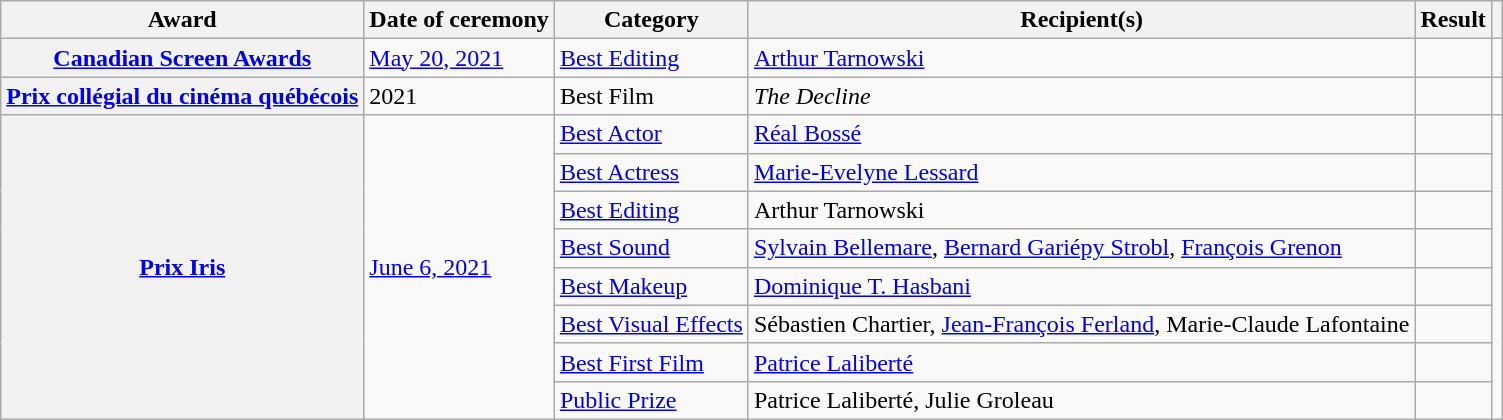<table class="wikitable plainrowheaders sortable">
<tr>
<th scope="col">Award</th>
<th scope="col">Date of ceremony</th>
<th scope="col">Category</th>
<th scope="col">Recipient(s)</th>
<th scope="col">Result</th>
<th scope="col" class="unsortable"></th>
</tr>
<tr>
<th scope="row" rowspan=1><a href='#'>Canadian Screen Awards</a></th>
<td rowspan="1"><a href='#'>May 20, 2021</a></td>
<td><a href='#'>Best Editing</a></td>
<td><a href='#'>Arthur Tarnowski</a></td>
<td></td>
<td rowspan=1></td>
</tr>
<tr>
<th scope="row" rowspan=1><a href='#'>Prix collégial du cinéma québécois</a></th>
<td>2021</td>
<td>Best Film</td>
<td><em>The Decline</em></td>
<td></td>
<td></td>
</tr>
<tr>
<th scope="row" rowspan=8><a href='#'>Prix Iris</a></th>
<td rowspan="8"><a href='#'>June 6, 2021</a></td>
<td><a href='#'>Best Actor</a></td>
<td><a href='#'>Réal Bossé</a></td>
<td></td>
<td rowspan=8></td>
</tr>
<tr>
<td><a href='#'>Best Actress</a></td>
<td><a href='#'>Marie-Evelyne Lessard</a></td>
<td></td>
</tr>
<tr>
<td><a href='#'>Best Editing</a></td>
<td>Arthur Tarnowski</td>
<td></td>
</tr>
<tr>
<td><a href='#'>Best Sound</a></td>
<td><a href='#'>Sylvain Bellemare</a>, <a href='#'>Bernard Gariépy Strobl</a>, <a href='#'>François Grenon</a></td>
<td></td>
</tr>
<tr>
<td><a href='#'>Best Makeup</a></td>
<td><a href='#'>Dominique T. Hasbani</a></td>
<td></td>
</tr>
<tr>
<td><a href='#'>Best Visual Effects</a></td>
<td>Sébastien Chartier, <a href='#'>Jean-François Ferland</a>, Marie-Claude Lafontaine</td>
<td></td>
</tr>
<tr>
<td><a href='#'>Best First Film</a></td>
<td><a href='#'>Patrice Laliberté</a></td>
<td></td>
</tr>
<tr>
<td><a href='#'>Public Prize</a></td>
<td>Patrice Laliberté, Julie Groleau</td>
<td></td>
</tr>
</table>
